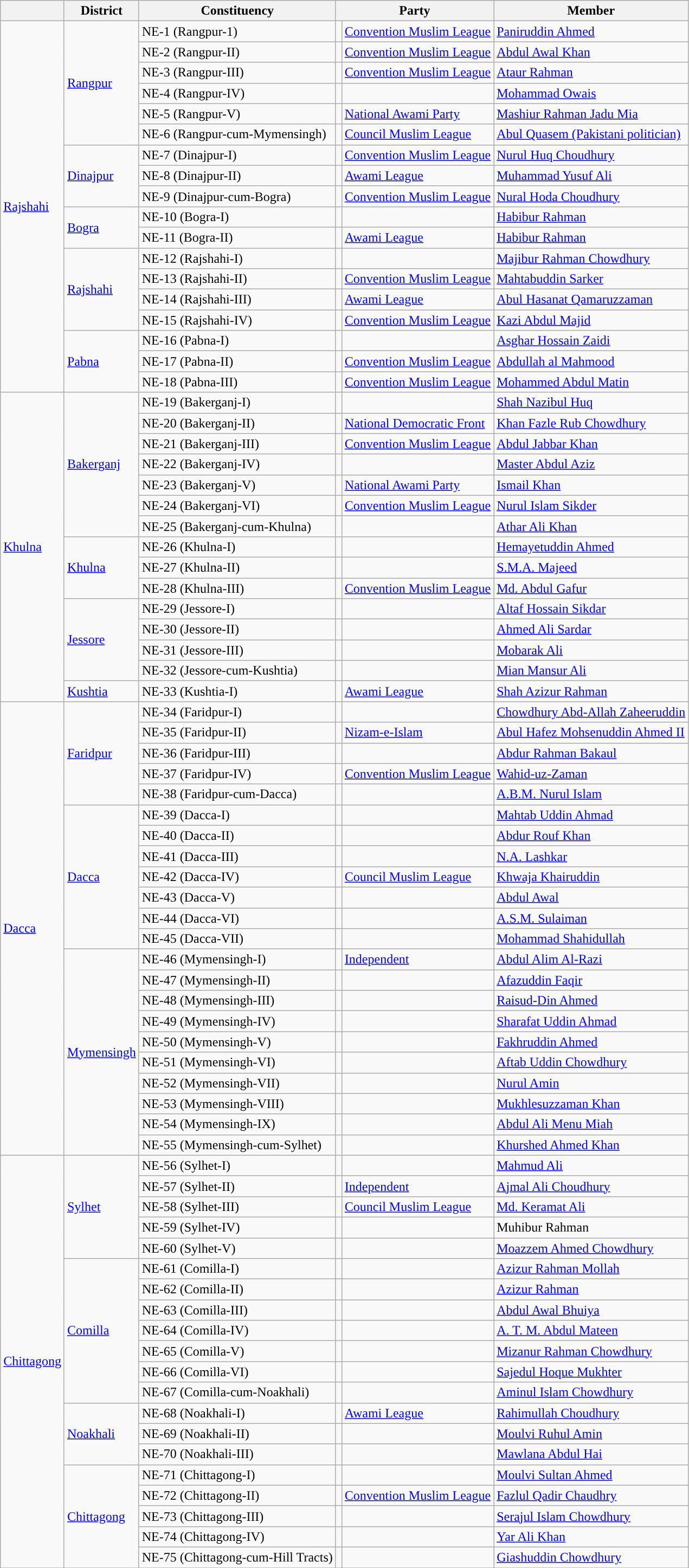<table class="wikitable sortable">
<tr>
<th></th>
<th>District</th>
<th>Constituency</th>
<th colspan="2">Party</th>
<th>Member</th>
</tr>
<tr>
<td rowspan="18"><a href='#'>Rajshahi</a></td>
<td rowspan="6"><a href='#'>Rangpur</a></td>
<td>NE-1 (Rangpur-1)</td>
<td></td>
<td><a href='#'>Convention Muslim League</a></td>
<td><a href='#'>Paniruddin Ahmed</a></td>
</tr>
<tr>
<td>NE-2 (Rangpur-II)</td>
<td></td>
<td><a href='#'>Convention Muslim League</a></td>
<td><a href='#'>Abdul Awal Khan</a></td>
</tr>
<tr>
<td>NE-3 (Rangpur-III)</td>
<td></td>
<td><a href='#'>Convention Muslim League</a></td>
<td><a href='#'>Ataur Rahman</a></td>
</tr>
<tr>
<td>NE-4 (Rangpur-IV)</td>
<td></td>
<td></td>
<td><a href='#'>Mohammad Owais</a></td>
</tr>
<tr>
<td>NE-5 (Rangpur-V)</td>
<td></td>
<td><a href='#'>National Awami Party</a></td>
<td><a href='#'>Mashiur Rahman Jadu Mia</a></td>
</tr>
<tr>
<td>NE-6 (Rangpur-cum-Mymensingh)</td>
<td></td>
<td><a href='#'>Council Muslim League</a></td>
<td><a href='#'>Abul Quasem (Pakistani politician)</a></td>
</tr>
<tr>
<td rowspan="3"><a href='#'>Dinajpur</a></td>
<td>NE-7 (Dinajpur-I)</td>
<td></td>
<td><a href='#'>Convention Muslim League</a></td>
<td><a href='#'>Nurul Huq Choudhury</a></td>
</tr>
<tr>
<td>NE-8 (Dinajpur-II)</td>
<td></td>
<td><a href='#'>Awami League</a></td>
<td><a href='#'>Muhammad Yusuf Ali</a></td>
</tr>
<tr>
<td>NE-9 (Dinajpur-cum-Bogra)</td>
<td></td>
<td><a href='#'>Convention Muslim League</a></td>
<td><a href='#'>Nural Hoda Choudhury</a></td>
</tr>
<tr>
<td rowspan="2"><a href='#'>Bogra</a></td>
<td>NE-10 (Bogra-I)</td>
<td></td>
<td></td>
<td><a href='#'>Habibur Rahman</a></td>
</tr>
<tr>
<td>NE-11 (Bogra-II)</td>
<td></td>
<td><a href='#'>Awami League</a></td>
<td><a href='#'>Habibur Rahman</a></td>
</tr>
<tr>
<td rowspan="4"><a href='#'>Rajshahi</a></td>
<td>NE-12 (Rajshahi-I)</td>
<td></td>
<td></td>
<td><a href='#'>Majibur Rahman Chowdhury</a></td>
</tr>
<tr>
<td>NE-13 (Rajshahi-II)</td>
<td></td>
<td><a href='#'>Convention Muslim League</a></td>
<td><a href='#'>Mahtabuddin Sarker</a></td>
</tr>
<tr>
<td>NE-14 (Rajshahi-III)</td>
<td></td>
<td><a href='#'>Awami League</a></td>
<td><a href='#'>Abul Hasanat Qamaruzzaman</a></td>
</tr>
<tr>
<td>NE-15 (Rajshahi-IV)</td>
<td></td>
<td><a href='#'>Convention Muslim League</a></td>
<td><a href='#'>Kazi Abdul Majid</a></td>
</tr>
<tr>
<td rowspan="3"><a href='#'>Pabna</a></td>
<td>NE-16 (Pabna-I)</td>
<td></td>
<td></td>
<td><a href='#'>Asghar Hossain Zaidi</a></td>
</tr>
<tr>
<td>NE-17 (Pabna-II)</td>
<td></td>
<td><a href='#'>Convention Muslim League</a></td>
<td><a href='#'>Abdullah al Mahmood</a></td>
</tr>
<tr>
<td>NE-18 (Pabna-III)</td>
<td></td>
<td><a href='#'>Convention Muslim League</a></td>
<td><a href='#'>Mohammed Abdul Matin</a></td>
</tr>
<tr>
<td rowspan="15"><a href='#'>Khulna</a></td>
<td rowspan="7"><a href='#'>Bakerganj</a></td>
<td>NE-19 (Bakerganj-I)</td>
<td></td>
<td></td>
<td><a href='#'>Shah Nazibul Huq</a></td>
</tr>
<tr>
<td>NE-20 (Bakerganj-II)</td>
<td></td>
<td><a href='#'>National Democratic Front</a></td>
<td><a href='#'>Khan Fazle Rub Chowdhury</a></td>
</tr>
<tr>
<td>NE-21 (Bakerganj-III)</td>
<td></td>
<td><a href='#'>Convention Muslim League</a></td>
<td><a href='#'>Abdul Jabbar Khan</a></td>
</tr>
<tr>
<td>NE-22 (Bakerganj-IV)</td>
<td></td>
<td></td>
<td><a href='#'>Master Abdul Aziz</a></td>
</tr>
<tr>
<td>NE-23 (Bakerganj-V)</td>
<td></td>
<td><a href='#'>National Awami Party</a></td>
<td><a href='#'>Ismail Khan</a></td>
</tr>
<tr>
<td>NE-24 (Bakerganj-VI)</td>
<td></td>
<td><a href='#'>Convention Muslim League</a></td>
<td><a href='#'>Nurul Islam Sikder</a></td>
</tr>
<tr>
<td>NE-25 (Bakerganj-cum-Khulna)</td>
<td></td>
<td></td>
<td><a href='#'>Athar Ali Khan</a></td>
</tr>
<tr>
<td rowspan="3"><a href='#'>Khulna</a></td>
<td>NE-26 (Khulna-I)</td>
<td></td>
<td></td>
<td><a href='#'>Hemayetuddin Ahmed</a></td>
</tr>
<tr>
<td>NE-27 (Khulna-II)</td>
<td></td>
<td></td>
<td><a href='#'>S.M.A. Majeed</a></td>
</tr>
<tr>
<td>NE-28 (Khulna-III)</td>
<td></td>
<td><a href='#'>Convention Muslim League</a></td>
<td><a href='#'>Md. Abdul Gafur</a></td>
</tr>
<tr>
<td rowspan="4"><a href='#'>Jessore</a></td>
<td>NE-29 (Jessore-I)</td>
<td></td>
<td></td>
<td><a href='#'>Altaf Hossain Sikdar</a></td>
</tr>
<tr>
<td>NE-30 (Jessore-II)</td>
<td></td>
<td></td>
<td><a href='#'>Ahmed Ali Sardar</a></td>
</tr>
<tr>
<td>NE-31 (Jessore-III)</td>
<td></td>
<td></td>
<td><a href='#'>Mobarak Ali</a></td>
</tr>
<tr>
<td>NE-32 (Jessore-cum-Kushtia)</td>
<td></td>
<td></td>
<td><a href='#'>Mian Mansur Ali</a></td>
</tr>
<tr>
<td><a href='#'>Kushtia</a></td>
<td>NE-33 (Kushtia-I)</td>
<td></td>
<td><a href='#'>Awami League</a></td>
<td><a href='#'>Shah Azizur Rahman</a></td>
</tr>
<tr>
<td rowspan="22"><a href='#'>Dacca</a></td>
<td rowspan="5"><a href='#'>Faridpur</a></td>
<td>NE-34 (Faridpur-I)</td>
<td></td>
<td></td>
<td><a href='#'>Chowdhury Abd-Allah Zaheeruddin</a></td>
</tr>
<tr>
<td>NE-35 (Faridpur-II)</td>
<td></td>
<td><a href='#'>Nizam-e-Islam</a></td>
<td><a href='#'>Abul Hafez Mohsenuddin Ahmed II</a></td>
</tr>
<tr>
<td>NE-36 (Faridpur-III)</td>
<td></td>
<td></td>
<td><a href='#'>Abdur Rahman Bakaul</a></td>
</tr>
<tr>
<td>NE-37 (Faridpur-IV)</td>
<td></td>
<td><a href='#'>Convention Muslim League</a></td>
<td><a href='#'>Wahid-uz-Zaman</a></td>
</tr>
<tr>
<td>NE-38 (Faridpur-cum-Dacca)</td>
<td></td>
<td></td>
<td><a href='#'>A.B.M. Nurul Islam</a></td>
</tr>
<tr>
<td rowspan="7"><a href='#'>Dacca</a></td>
<td>NE-39 (Dacca-I)</td>
<td></td>
<td></td>
<td><a href='#'>Mahtab Uddin Ahmad</a></td>
</tr>
<tr>
<td>NE-40 (Dacca-II)</td>
<td></td>
<td></td>
<td><a href='#'>Abdur Rouf Khan</a></td>
</tr>
<tr>
<td>NE-41 (Dacca-III)</td>
<td></td>
<td></td>
<td><a href='#'>N.A. Lashkar</a></td>
</tr>
<tr>
<td>NE-42 (Dacca-IV)</td>
<td></td>
<td><a href='#'>Council Muslim League</a></td>
<td><a href='#'>Khwaja Khairuddin</a></td>
</tr>
<tr>
<td>NE-43 (Dacca-V)</td>
<td></td>
<td></td>
<td><a href='#'>Abdul Awal</a></td>
</tr>
<tr>
<td>NE-44 (Dacca-VI)</td>
<td></td>
<td></td>
<td><a href='#'>A.S.M. Sulaiman</a></td>
</tr>
<tr>
<td>NE-45 (Dacca-VII)</td>
<td></td>
<td></td>
<td><a href='#'>Mohammad Shahidullah</a></td>
</tr>
<tr>
<td rowspan="10"><a href='#'>Mymensingh</a></td>
<td>NE-46 (Mymensingh-I)</td>
<td></td>
<td><a href='#'>Independent</a></td>
<td><a href='#'>Abdul Alim Al-Razi</a></td>
</tr>
<tr>
<td>NE-47 (Mymensingh-II)</td>
<td></td>
<td></td>
<td><a href='#'>Afazuddin Faqir</a></td>
</tr>
<tr>
<td>NE-48 (Mymensingh-III)</td>
<td></td>
<td></td>
<td><a href='#'>Raisud-Din Ahmed</a></td>
</tr>
<tr>
<td>NE-49 (Mymensingh-IV)</td>
<td></td>
<td></td>
<td><a href='#'>Sharafat Uddin Ahmad</a></td>
</tr>
<tr>
<td>NE-50 (Mymensingh-V)</td>
<td></td>
<td></td>
<td><a href='#'>Fakhruddin Ahmed</a></td>
</tr>
<tr>
<td>NE-51 (Mymensingh-VI)</td>
<td></td>
<td></td>
<td><a href='#'>Aftab Uddin Chowdhury</a></td>
</tr>
<tr>
<td>NE-52 (Mymensingh-VII)</td>
<td></td>
<td></td>
<td><a href='#'>Nurul Amin</a></td>
</tr>
<tr>
<td>NE-53 (Mymensingh-VIII)</td>
<td></td>
<td></td>
<td><a href='#'>Mukhlesuzzaman Khan</a></td>
</tr>
<tr>
<td>NE-54 (Mymensingh-IX)</td>
<td></td>
<td></td>
<td><a href='#'>Abdul Ali Menu Miah</a></td>
</tr>
<tr>
<td>NE-55 (Mymensingh-cum-Sylhet)</td>
<td></td>
<td></td>
<td><a href='#'>Khurshed Ahmed Khan</a></td>
</tr>
<tr>
<td rowspan="20"><a href='#'>Chittagong</a></td>
<td rowspan="5"><a href='#'>Sylhet</a></td>
<td>NE-56 (Sylhet-I)</td>
<td></td>
<td></td>
<td><a href='#'>Mahmud Ali</a></td>
</tr>
<tr>
<td>NE-57 (Sylhet-II)</td>
<td></td>
<td><a href='#'>Independent</a></td>
<td><a href='#'>Ajmal Ali Choudhury</a></td>
</tr>
<tr>
<td>NE-58 (Sylhet-III)</td>
<td></td>
<td><a href='#'>Council Muslim League</a></td>
<td><a href='#'>Md. Keramat Ali</a></td>
</tr>
<tr>
<td>NE-59 (Sylhet-IV)</td>
<td></td>
<td></td>
<td>Muhibur Rahman</td>
</tr>
<tr>
<td>NE-60 (Sylhet-V)</td>
<td></td>
<td></td>
<td><a href='#'>Moazzem Ahmed Chowdhury</a></td>
</tr>
<tr>
<td rowspan="7"><a href='#'>Comilla</a></td>
<td>NE-61 (Comilla-I)</td>
<td></td>
<td></td>
<td><a href='#'>Azizur Rahman Mollah</a></td>
</tr>
<tr>
<td>NE-62 (Comilla-II)</td>
<td></td>
<td></td>
<td><a href='#'>Azizur Rahman</a></td>
</tr>
<tr>
<td>NE-63 (Comilla-III)</td>
<td></td>
<td></td>
<td><a href='#'>Abdul Awal Bhuiya</a></td>
</tr>
<tr>
<td>NE-64 (Comilla-IV)</td>
<td></td>
<td></td>
<td><a href='#'>A. T. M. Abdul Mateen</a></td>
</tr>
<tr>
<td>NE-65 (Comilla-V)</td>
<td></td>
<td></td>
<td><a href='#'>Mizanur Rahman Chowdhury</a></td>
</tr>
<tr>
<td>NE-66 (Comilla-VI)</td>
<td></td>
<td></td>
<td><a href='#'>Sajedul Hoque Mukhter</a></td>
</tr>
<tr>
<td>NE-67 (Comilla-cum-Noakhali)</td>
<td></td>
<td></td>
<td><a href='#'>Aminul Islam Chowdhury</a></td>
</tr>
<tr>
<td rowspan="3"><a href='#'>Noakhali</a></td>
<td>NE-68 (Noakhali-I)</td>
<td></td>
<td><a href='#'>Awami League</a></td>
<td><a href='#'>Rahimullah Choudhury</a></td>
</tr>
<tr>
<td>NE-69 (Noakhali-II)</td>
<td></td>
<td></td>
<td><a href='#'>Moulvi Ruhul Amin</a></td>
</tr>
<tr>
<td>NE-70 (Noakhali-III)</td>
<td></td>
<td></td>
<td><a href='#'>Mawlana Abdul Hai</a></td>
</tr>
<tr>
<td rowspan="5"><a href='#'>Chittagong</a></td>
<td>NE-71 (Chittagong-I)</td>
<td></td>
<td></td>
<td><a href='#'>Moulvi Sultan Ahmed</a></td>
</tr>
<tr>
<td>NE-72 (Chittagong-II)</td>
<td></td>
<td><a href='#'>Convention Muslim League</a></td>
<td><a href='#'>Fazlul Qadir Chaudhry</a></td>
</tr>
<tr>
<td>NE-73 (Chittagong-III)</td>
<td></td>
<td></td>
<td><a href='#'>Serajul Islam Chowdhury</a></td>
</tr>
<tr>
<td>NE-74 (Chittagong-IV)</td>
<td></td>
<td></td>
<td><a href='#'>Yar Ali Khan</a></td>
</tr>
<tr>
<td>NE-75 (Chittagong-cum-Hill Tracts)</td>
<td></td>
<td></td>
<td><a href='#'>Giashuddin Chowdhury</a></td>
</tr>
<tr>
</tr>
</table>
